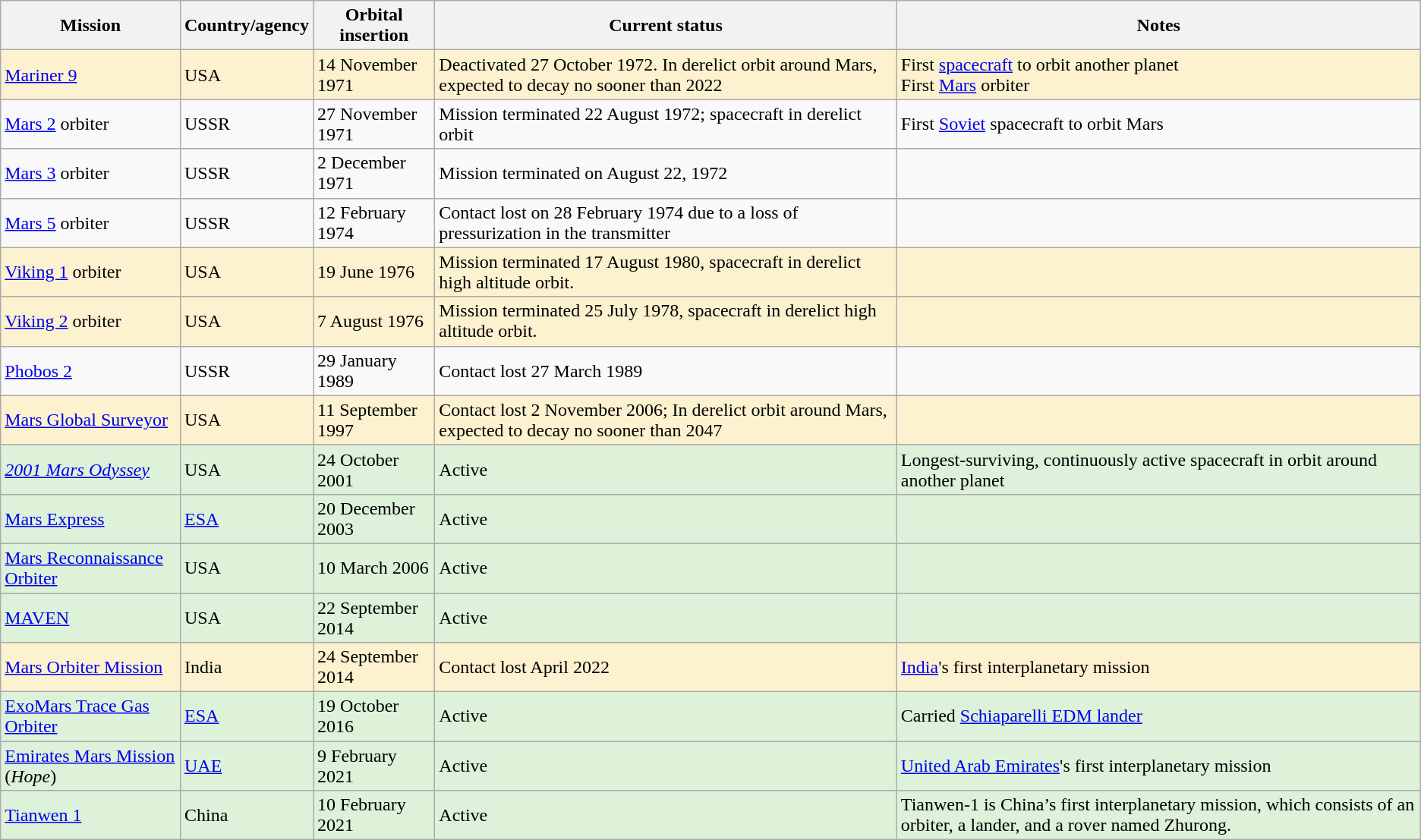<table class="wikitable sticky-header">
<tr>
<th>Mission</th>
<th>Country/agency</th>
<th>Orbital insertion</th>
<th>Current status</th>
<th>Notes</th>
</tr>
<tr style="background:#FCF2CF">
<td><a href='#'>Mariner 9</a></td>
<td> USA</td>
<td>14 November 1971</td>
<td>Deactivated 27 October 1972. In derelict orbit around Mars, expected to decay no sooner than 2022</td>
<td>First <a href='#'>spacecraft</a> to orbit another planet<br>First <a href='#'>Mars</a> orbiter</td>
</tr>
<tr>
<td><a href='#'>Mars 2</a> orbiter</td>
<td> USSR</td>
<td>27 November 1971  </td>
<td>Mission terminated 22 August 1972; spacecraft in derelict orbit</td>
<td>First <a href='#'>Soviet</a> spacecraft to orbit Mars</td>
</tr>
<tr>
<td><a href='#'>Mars 3</a> orbiter</td>
<td> USSR</td>
<td>2 December 1971</td>
<td>Mission terminated on August 22, 1972</td>
<td></td>
</tr>
<tr>
<td><a href='#'>Mars 5</a> orbiter</td>
<td> USSR</td>
<td>12 February 1974</td>
<td>Contact lost on 28 February 1974 due to a loss of pressurization in the transmitter </td>
<td></td>
</tr>
<tr style="background:#FCF2CF">
<td><a href='#'>Viking 1</a> orbiter</td>
<td> USA</td>
<td>19 June 1976</td>
<td>Mission terminated 17 August 1980, spacecraft in derelict high altitude orbit.</td>
<td></td>
</tr>
<tr style="background:#FCF2CF">
<td><a href='#'>Viking 2</a> orbiter</td>
<td> USA</td>
<td>7 August 1976</td>
<td>Mission terminated 25 July 1978, spacecraft in derelict high altitude orbit.</td>
<td></td>
</tr>
<tr>
<td><a href='#'>Phobos 2</a></td>
<td> USSR</td>
<td>29 January 1989</td>
<td>Contact lost 27 March 1989</td>
<td></td>
</tr>
<tr style="background:#FCF2CF">
<td><a href='#'>Mars Global Surveyor</a></td>
<td> USA</td>
<td>11 September 1997</td>
<td>Contact lost 2 November 2006; In derelict orbit around Mars, expected to decay no sooner than 2047</td>
<td></td>
</tr>
<tr style="background:#ddf2d8">
<td><em><a href='#'>2001 Mars Odyssey</a></em></td>
<td> USA</td>
<td>24 October 2001</td>
<td>Active</td>
<td>Longest-surviving, continuously active spacecraft in orbit around another planet</td>
</tr>
<tr style="background:#ddf2d8">
<td><a href='#'>Mars Express</a></td>
<td> <a href='#'>ESA</a></td>
<td>20 December 2003</td>
<td>Active</td>
<td></td>
</tr>
<tr style="background:#ddf2d8">
<td><a href='#'>Mars Reconnaissance Orbiter</a></td>
<td> USA</td>
<td>10 March 2006</td>
<td>Active</td>
<td></td>
</tr>
<tr style="background:#ddf2d8">
<td><a href='#'>MAVEN</a></td>
<td> USA</td>
<td>22 September 2014</td>
<td>Active</td>
<td></td>
</tr>
<tr style="background:#FCF2CF">
<td><a href='#'>Mars Orbiter Mission</a></td>
<td> India</td>
<td>24 September 2014</td>
<td>Contact lost April 2022</td>
<td><a href='#'>India</a>'s first interplanetary mission</td>
</tr>
<tr style="background:#ddf2d8">
<td><a href='#'>ExoMars Trace Gas Orbiter</a></td>
<td> <a href='#'>ESA</a></td>
<td>19 October 2016</td>
<td>Active</td>
<td>Carried <a href='#'>Schiaparelli EDM lander</a></td>
</tr>
<tr style="background:#ddf2d8">
<td><a href='#'>Emirates Mars Mission</a> <br>(<em>Hope</em>)</td>
<td> <a href='#'>UAE</a></td>
<td>9 February 2021</td>
<td>Active</td>
<td><a href='#'>United Arab Emirates</a>'s first interplanetary mission</td>
</tr>
<tr style="background:#ddf2d8">
<td><a href='#'>Tianwen 1</a></td>
<td> China</td>
<td>10 February 2021</td>
<td>Active</td>
<td>Tianwen-1 is China’s first interplanetary mission, which consists of an orbiter, a lander, and a rover named Zhurong.</td>
</tr>
</table>
